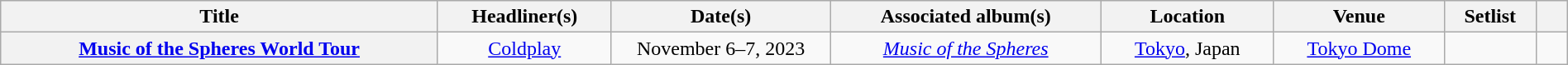<table class="wikitable sortable plainrowheaders" style="text-align:center" width="100%">
<tr>
<th scope="col">Title</th>
<th scope="col">Headliner(s)</th>
<th scope="col" width="14%">Date(s)</th>
<th scope="col">Associated album(s)</th>
<th scope="col">Location</th>
<th scope="col">Venue</th>
<th scope="col">Setlist</th>
<th scope="col" width="2%" class="unsortable"></th>
</tr>
<tr>
<th scope="row"><a href='#'>Music of the Spheres World Tour</a></th>
<td><a href='#'>Coldplay</a></td>
<td>November 6–7, 2023</td>
<td><em><a href='#'>Music of the Spheres</a></em></td>
<td><a href='#'>Tokyo</a>, Japan</td>
<td><a href='#'>Tokyo Dome</a></td>
<td></td>
<td></td>
</tr>
</table>
